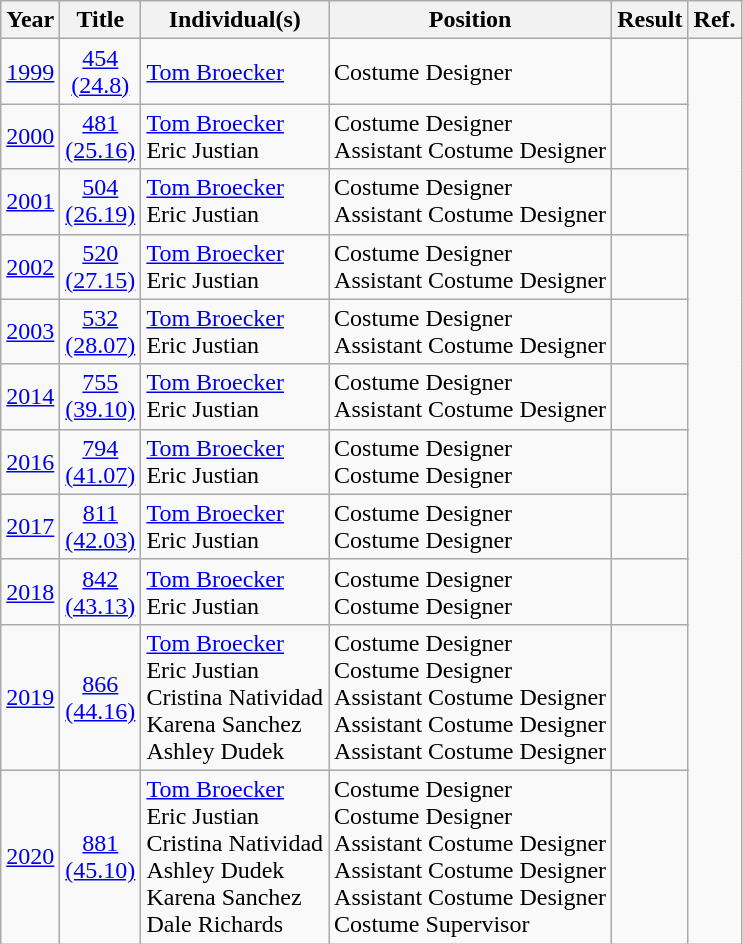<table class="wikitable">
<tr>
<th>Year</th>
<th>Title</th>
<th>Individual(s)</th>
<th>Position</th>
<th>Result</th>
<th>Ref.</th>
</tr>
<tr>
<td><a href='#'>1999</a></td>
<td align="center"><a href='#'>454 <br> (24.8)</a></td>
<td><a href='#'>Tom Broecker</a></td>
<td>Costume Designer</td>
<td></td>
<td rowspan="11" align="center"></td>
</tr>
<tr>
<td><a href='#'>2000</a></td>
<td align="center"><a href='#'>481 <br> (25.16)</a></td>
<td><a href='#'>Tom Broecker</a> <br> Eric Justian</td>
<td>Costume Designer <br> Assistant Costume Designer</td>
<td></td>
</tr>
<tr>
<td><a href='#'>2001</a></td>
<td align="center"><a href='#'>504 <br> (26.19)</a></td>
<td><a href='#'>Tom Broecker</a> <br> Eric Justian</td>
<td>Costume Designer <br> Assistant Costume Designer</td>
<td></td>
</tr>
<tr>
<td><a href='#'>2002</a></td>
<td align="center"><a href='#'>520 <br> (27.15)</a></td>
<td><a href='#'>Tom Broecker</a> <br> Eric Justian</td>
<td>Costume Designer <br> Assistant Costume Designer</td>
<td></td>
</tr>
<tr>
<td><a href='#'>2003</a></td>
<td align="center"><a href='#'>532 <br> (28.07)</a></td>
<td><a href='#'>Tom Broecker</a> <br> Eric Justian</td>
<td>Costume Designer <br> Assistant Costume Designer</td>
<td></td>
</tr>
<tr>
<td><a href='#'>2014</a></td>
<td align="center"><a href='#'>755 <br> (39.10)</a></td>
<td><a href='#'>Tom Broecker</a> <br> Eric Justian</td>
<td>Costume Designer <br> Assistant Costume Designer</td>
<td></td>
</tr>
<tr>
<td><a href='#'>2016</a></td>
<td align="center"><a href='#'>794 <br> (41.07)</a></td>
<td><a href='#'>Tom Broecker</a> <br> Eric Justian</td>
<td>Costume Designer <br> Costume Designer</td>
<td></td>
</tr>
<tr>
<td><a href='#'>2017</a></td>
<td align="center"><a href='#'>811 <br> (42.03)</a></td>
<td><a href='#'>Tom Broecker</a> <br> Eric Justian</td>
<td>Costume Designer <br> Costume Designer</td>
<td></td>
</tr>
<tr>
<td><a href='#'>2018</a></td>
<td align="center"><a href='#'>842 <br> (43.13)</a></td>
<td><a href='#'>Tom Broecker</a> <br> Eric Justian</td>
<td>Costume Designer <br> Costume Designer</td>
<td></td>
</tr>
<tr>
<td><a href='#'>2019</a></td>
<td align="center"><a href='#'>866 <br> (44.16)</a></td>
<td><a href='#'>Tom Broecker</a> <br> Eric Justian <br> Cristina Natividad <br> Karena Sanchez <br> Ashley Dudek</td>
<td>Costume Designer <br> Costume Designer <br> Assistant Costume Designer <br> Assistant Costume Designer <br> Assistant Costume Designer</td>
<td></td>
</tr>
<tr>
<td><a href='#'>2020</a></td>
<td align="center"><a href='#'>881 <br> (45.10)</a></td>
<td><a href='#'>Tom Broecker</a> <br> Eric Justian <br> Cristina Natividad <br> Ashley Dudek <br> Karena Sanchez <br> Dale Richards</td>
<td>Costume Designer <br> Costume Designer <br> Assistant Costume Designer <br> Assistant Costume Designer <br> Assistant Costume Designer <br> Costume Supervisor</td>
<td></td>
</tr>
</table>
